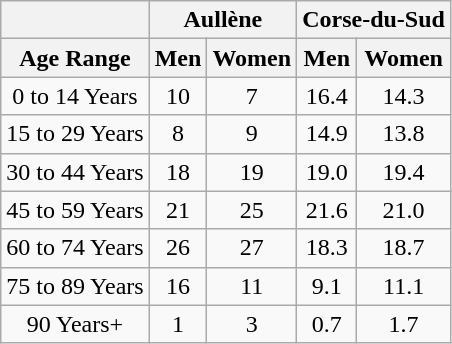<table class="wikitable" style="text-align:center;">
<tr>
<th></th>
<th colspan=2>Aullène</th>
<th colspan=2>Corse-du-Sud</th>
</tr>
<tr>
<th>Age Range</th>
<th>Men</th>
<th>Women</th>
<th>Men</th>
<th>Women</th>
</tr>
<tr>
<td>0 to 14 Years</td>
<td>10</td>
<td>7</td>
<td>16.4</td>
<td>14.3</td>
</tr>
<tr>
<td>15 to 29 Years</td>
<td>8</td>
<td>9</td>
<td>14.9</td>
<td>13.8</td>
</tr>
<tr>
<td>30 to 44 Years</td>
<td>18</td>
<td>19</td>
<td>19.0</td>
<td>19.4</td>
</tr>
<tr>
<td>45 to 59 Years</td>
<td>21</td>
<td>25</td>
<td>21.6</td>
<td>21.0</td>
</tr>
<tr>
<td>60 to 74 Years</td>
<td>26</td>
<td>27</td>
<td>18.3</td>
<td>18.7</td>
</tr>
<tr>
<td>75 to 89 Years</td>
<td>16</td>
<td>11</td>
<td>9.1</td>
<td>11.1</td>
</tr>
<tr>
<td>90 Years+</td>
<td>1</td>
<td>3</td>
<td>0.7</td>
<td>1.7</td>
</tr>
</table>
